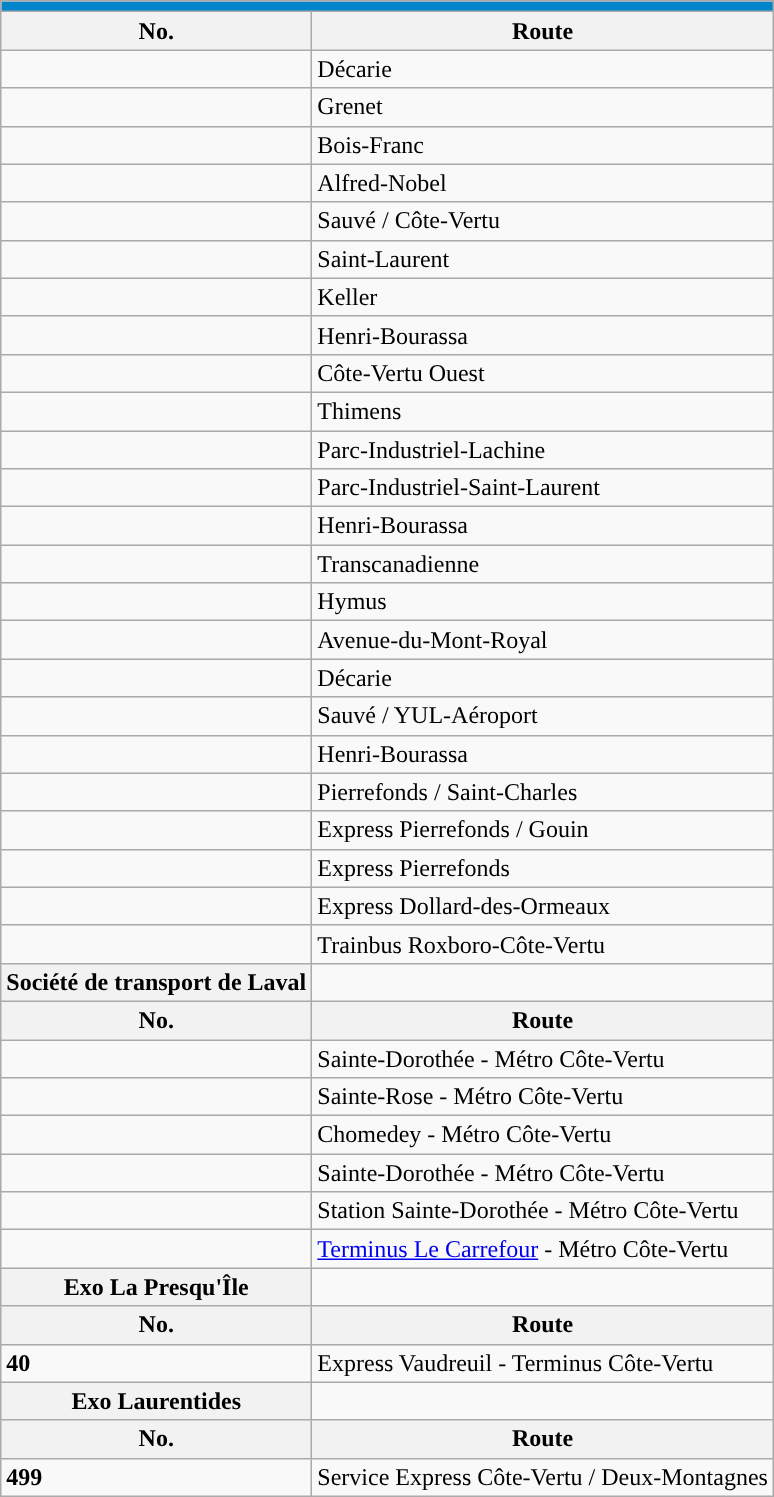<table align=center class="wikitable">
<tr>
<th style="background: #0085CA; font-size:100%; color:#FFFFFF;"colspan="4"><a href='#'></a></th>
</tr>
<tr>
<th>No.</th>
<th>Route</th>
</tr>
<tr>
<td></td>
<td>Décarie</td>
</tr>
<tr>
<td {{Avoid wrap> </td>
<td>Grenet</td>
</tr>
<tr>
<td></td>
<td>Bois-Franc</td>
</tr>
<tr>
<td></td>
<td>Alfred-Nobel</td>
</tr>
<tr>
<td {{Avoid wrap> </td>
<td>Sauvé / Côte-Vertu</td>
</tr>
<tr>
<td></td>
<td>Saint-Laurent</td>
</tr>
<tr>
<td></td>
<td>Keller</td>
</tr>
<tr>
<td {{Avoid wrap> </td>
<td>Henri-Bourassa</td>
</tr>
<tr>
<td></td>
<td>Côte-Vertu Ouest</td>
</tr>
<tr>
<td></td>
<td>Thimens</td>
</tr>
<tr>
<td {{Avoid wrap> </td>
<td>Parc-Industriel-Lachine</td>
</tr>
<tr>
<td></td>
<td>Parc-Industriel-Saint-Laurent</td>
</tr>
<tr>
<td></td>
<td>Henri-Bourassa</td>
</tr>
<tr>
<td></td>
<td>Transcanadienne</td>
</tr>
<tr>
<td></td>
<td>Hymus</td>
</tr>
<tr>
<td {{Avoid wrap> </td>
<td>Avenue-du-Mont-Royal</td>
</tr>
<tr>
<td {{Avoid wrap> </td>
<td>Décarie</td>
</tr>
<tr>
<td {{Avoid wrap> </td>
<td>Sauvé / YUL-Aéroport</td>
</tr>
<tr>
<td {{Avoid wrap> </td>
<td>Henri-Bourassa</td>
</tr>
<tr>
<td {{Avoid wrap> </td>
<td>Pierrefonds / Saint-Charles</td>
</tr>
<tr>
<td></td>
<td>Express Pierrefonds / Gouin</td>
</tr>
<tr>
<td {{Avoid wrap> </td>
<td>Express Pierrefonds</td>
</tr>
<tr>
<td></td>
<td>Express Dollard-des-Ormeaux</td>
</tr>
<tr>
<td></td>
<td>Trainbus Roxboro-Côte-Vertu</td>
</tr>
<tr>
<th style="background: #">Société de transport de Laval</th>
</tr>
<tr>
<th>No.</th>
<th>Route</th>
</tr>
<tr>
<td></td>
<td>Sainte-Dorothée - Métro Côte-Vertu</td>
</tr>
<tr>
<td></td>
<td>Sainte-Rose - Métro Côte-Vertu</td>
</tr>
<tr>
<td></td>
<td>Chomedey - Métro Côte-Vertu</td>
</tr>
<tr>
<td></td>
<td>Sainte-Dorothée - Métro Côte-Vertu</td>
</tr>
<tr>
<td></td>
<td>Station Sainte-Dorothée - Métro Côte-Vertu</td>
</tr>
<tr>
<td></td>
<td><a href='#'>Terminus Le Carrefour</a> - Métro Côte-Vertu</td>
</tr>
<tr>
<th style="background: #">Exo La Presqu'Île</th>
</tr>
<tr>
<th>No.</th>
<th>Route</th>
</tr>
<tr>
<td {{border> <strong>40</strong></td>
<td>Express Vaudreuil - Terminus Côte-Vertu</td>
</tr>
<tr>
<th style="background: #">Exo Laurentides</th>
</tr>
<tr>
<th>No.</th>
<th>Route</th>
</tr>
<tr>
<td {{border> <strong>499</strong></td>
<td>Service Express Côte-Vertu / Deux-Montagnes</td>
</tr>
</table>
